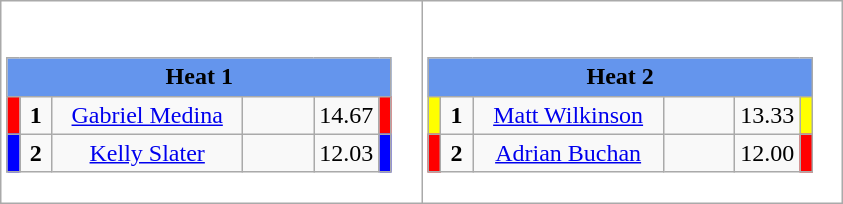<table class="wikitable" style="background:#fff;">
<tr>
<td><div><br><table class="wikitable">
<tr>
<td colspan="6"  style="text-align:center; background:#6495ed;"><strong>Heat 1</strong></td>
</tr>
<tr>
<td style="width:01px; background: #f00;"></td>
<td style="width:14px; text-align:center;"><strong>1</strong></td>
<td style="width:120px; text-align:center;"><a href='#'>Gabriel Medina</a></td>
<td style="width:40px; text-align:center;"></td>
<td style="width:20px; text-align:center;">14.67</td>
<td style="width:01px; background: #f00;"></td>
</tr>
<tr>
<td style="width:01px; background: #00f;"></td>
<td style="width:14px; text-align:center;"><strong>2</strong></td>
<td style="width:120px; text-align:center;"><a href='#'>Kelly Slater</a></td>
<td style="width:40px; text-align:center;"></td>
<td style="width:20px; text-align:center;">12.03</td>
<td style="width:01px; background: #00f;"></td>
</tr>
</table>
</div></td>
<td><div><br><table class="wikitable">
<tr>
<td colspan="6"  style="text-align:center; background:#6495ed;"><strong>Heat 2</strong></td>
</tr>
<tr>
<td style="width:01px; background: #ff0;"></td>
<td style="width:14px; text-align:center;"><strong>1</strong></td>
<td style="width:120px; text-align:center;"><a href='#'>Matt Wilkinson</a></td>
<td style="width:40px; text-align:center;"></td>
<td style="width:20px; text-align:center;">13.33</td>
<td style="width:01px; background: #ff0;"></td>
</tr>
<tr>
<td style="width:01px; background: #f00;"></td>
<td style="width:14px; text-align:center;"><strong>2</strong></td>
<td style="width:120px; text-align:center;"><a href='#'>Adrian Buchan</a></td>
<td style="width:40px; text-align:center;"></td>
<td style="width:20px; text-align:center;">12.00</td>
<td style="width:01px; background: #f00;"></td>
</tr>
</table>
</div></td>
</tr>
</table>
